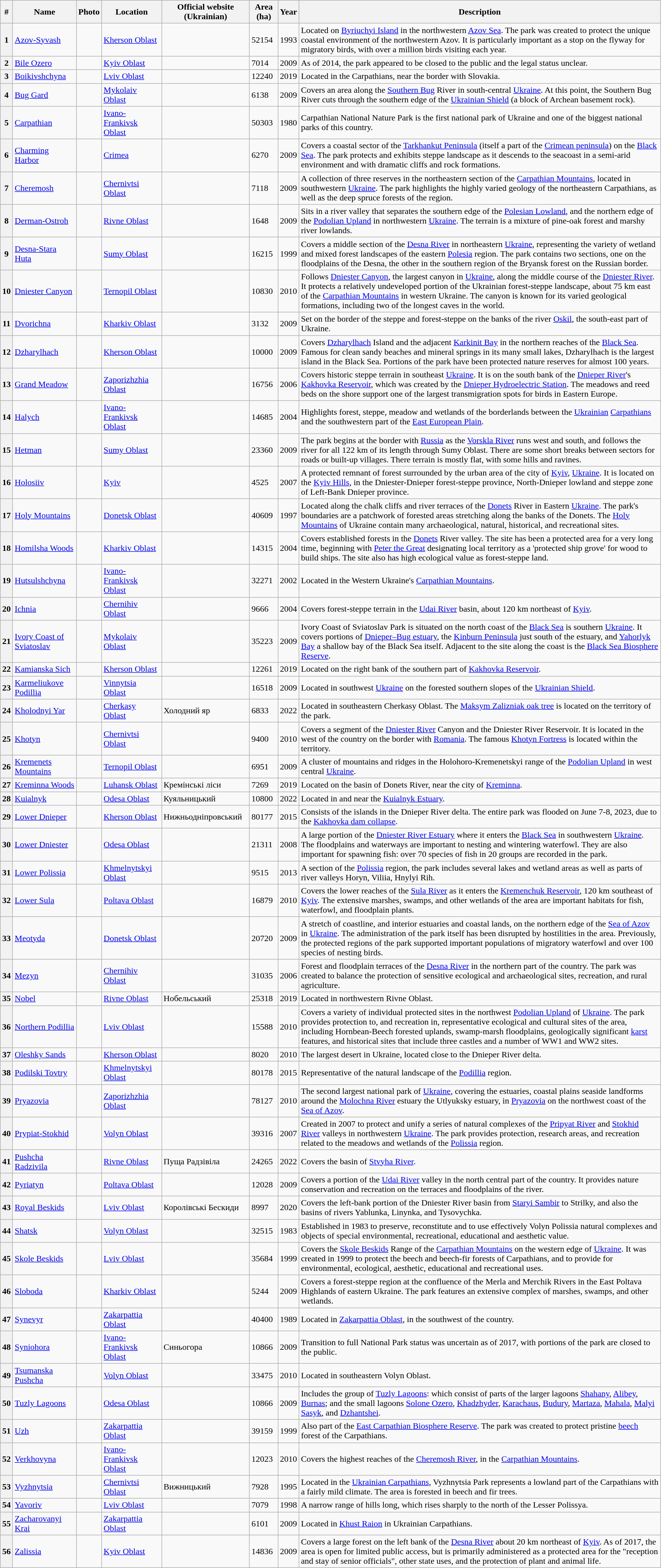<table class="wikitable sortable plainrowheaders" style="width:98%">
<tr>
<th scope="col">#</th>
<th scope="col">Name</th>
<th scope="col" class="unsortable">Photo</th>
<th scope="col">Location</th>
<th scope="col">Official website (Ukrainian)</th>
<th scope="col">Area (ha)</th>
<th scope="col">Year</th>
<th scope="col">Description</th>
</tr>
<tr>
<th scope="row">1</th>
<td><a href='#'>Azov-Syvash</a></td>
<td></td>
<td><a href='#'>Kherson Oblast</a><br></td>
<td></td>
<td>52154</td>
<td>1993</td>
<td>Located on <a href='#'>Byriuchyi Island</a> in the northwestern <a href='#'>Azov Sea</a>. The park was created to protect the unique coastal environment of the northwestern Azov. It is particularly important as a stop on the flyway for migratory birds, with over a million birds visiting each year.</td>
</tr>
<tr>
<th scope="row">2</th>
<td><a href='#'>Bile Ozero</a></td>
<td></td>
<td><a href='#'>Kyiv Oblast</a><br></td>
<td></td>
<td>7014</td>
<td>2009</td>
<td>As of 2014, the park appeared to be closed to the public and the legal status unclear.</td>
</tr>
<tr>
<th scope="row">3</th>
<td><a href='#'>Boikivshchyna</a></td>
<td></td>
<td><a href='#'>Lviv Oblast</a></td>
<td></td>
<td>12240</td>
<td>2019</td>
<td>Located in the Carpathians, near the border with Slovakia.</td>
</tr>
<tr>
<th scope="row">4</th>
<td><a href='#'>Bug Gard</a></td>
<td></td>
<td><a href='#'>Mykolaiv Oblast</a><br></td>
<td></td>
<td>6138</td>
<td>2009</td>
<td>Covers an area along the <a href='#'>Southern Bug</a> River in south-central <a href='#'>Ukraine</a>. At this point, the Southern Bug River cuts through the southern edge of the <a href='#'>Ukrainian Shield</a> (a block of Archean basement rock).</td>
</tr>
<tr>
<th scope="row">5</th>
<td><a href='#'>Carpathian</a></td>
<td></td>
<td><a href='#'>Ivano-Frankivsk Oblast</a><br></td>
<td></td>
<td>50303</td>
<td>1980</td>
<td>Carpathian National Nature Park is the first national park of Ukraine and one of the biggest national parks of this country.</td>
</tr>
<tr>
<th scope="row">6</th>
<td><a href='#'>Charming Harbor</a></td>
<td></td>
<td><a href='#'>Crimea</a><br></td>
<td></td>
<td>6270</td>
<td>2009</td>
<td>Covers a coastal sector of the <a href='#'>Tarkhankut Peninsula</a> (itself a part of the <a href='#'>Crimean peninsula</a>) on the <a href='#'>Black Sea</a>. The park protects and exhibits steppe landscape as it descends to the seacoast in a semi-arid environment and with dramatic cliffs and rock formations.</td>
</tr>
<tr>
<th scope="row">7</th>
<td><a href='#'>Cheremosh</a></td>
<td></td>
<td><a href='#'>Chernivtsi Oblast</a><br></td>
<td></td>
<td>7118</td>
<td>2009</td>
<td>A collection of three reserves in the northeastern section of the <a href='#'>Carpathian Mountains</a>, located in southwestern <a href='#'>Ukraine</a>. The park highlights the highly varied geology of the northeastern Carpathians, as well as the deep spruce forests of the region.</td>
</tr>
<tr>
<th scope="row">8</th>
<td><a href='#'>Derman-Ostroh</a></td>
<td></td>
<td><a href='#'>Rivne Oblast</a><br></td>
<td></td>
<td>1648</td>
<td>2009</td>
<td>Sits in a river valley that separates the southern edge of the <a href='#'>Polesian Lowland</a>, and the northern edge of the <a href='#'>Podolian Upland</a> in northwestern <a href='#'>Ukraine</a>. The terrain is a mixture of pine-oak forest and marshy river lowlands.</td>
</tr>
<tr>
<th scope="row">9</th>
<td><a href='#'>Desna-Stara Huta</a></td>
<td></td>
<td><a href='#'>Sumy Oblast</a><br></td>
<td></td>
<td>16215</td>
<td>1999</td>
<td>Covers a middle section of the <a href='#'>Desna River</a> in northeastern <a href='#'>Ukraine</a>, representing the variety of wetland and mixed forest landscapes of the eastern <a href='#'>Polesia</a> region. The park contains two sections, one on the floodplains of the Desna, the other in the southern region of the Bryansk forest on the Russian border.</td>
</tr>
<tr>
<th scope="row">10</th>
<td><a href='#'>Dniester Canyon</a></td>
<td></td>
<td><a href='#'>Ternopil Oblast</a><br></td>
<td></td>
<td>10830</td>
<td>2010</td>
<td>Follows <a href='#'>Dniester Canyon</a>, the largest canyon in <a href='#'>Ukraine</a>, along the middle course of the <a href='#'>Dniester River</a>. It protects a relatively undeveloped portion of the Ukrainian forest-steppe landscape, about 75 km east of the <a href='#'>Carpathian Mountains</a> in western Ukraine. The canyon is known for its varied geological formations, including two of the longest caves in the world.</td>
</tr>
<tr>
<th scope="row">11</th>
<td><a href='#'>Dvorichna</a></td>
<td></td>
<td><a href='#'>Kharkiv Oblast</a><br></td>
<td></td>
<td>3132</td>
<td>2009</td>
<td>Set on the border of the steppe and forest-steppe on the banks of the river <a href='#'>Oskil</a>, the south-east part of Ukraine.</td>
</tr>
<tr>
<th scope="row">12</th>
<td><a href='#'>Dzharylhach</a></td>
<td></td>
<td><a href='#'>Kherson Oblast</a><br></td>
<td></td>
<td>10000</td>
<td>2009</td>
<td>Covers <a href='#'>Dzharylhach</a> Island and the adjacent <a href='#'>Karkinit Bay</a> in the northern reaches of the <a href='#'>Black Sea</a>. Famous for clean sandy beaches and mineral springs in its many small lakes, Dzharylhach is the largest island in the Black Sea. Portions of the park have been protected nature reserves for almost 100 years.</td>
</tr>
<tr>
<th scope="row">13</th>
<td><a href='#'>Grand Meadow</a></td>
<td></td>
<td><a href='#'>Zaporizhzhia Oblast</a><br></td>
<td></td>
<td>16756</td>
<td>2006</td>
<td>Covers historic steppe terrain in southeast <a href='#'>Ukraine</a>. It is on the south bank of the <a href='#'>Dnieper River</a>'s <a href='#'>Kakhovka Reservoir</a>, which was created by the <a href='#'>Dnieper Hydroelectric Station</a>. The meadows and reed beds on the shore support one of the largest transmigration spots for birds in Eastern Europe.</td>
</tr>
<tr>
<th scope="row">14</th>
<td><a href='#'>Halych</a></td>
<td></td>
<td><a href='#'>Ivano-Frankivsk Oblast</a><br></td>
<td></td>
<td>14685</td>
<td>2004</td>
<td>Highlights forest, steppe, meadow and wetlands of the borderlands between the <a href='#'>Ukrainian</a> <a href='#'>Carpathians</a> and the southwestern part of the <a href='#'>East European Plain</a>.</td>
</tr>
<tr>
<th scope="row">15</th>
<td><a href='#'>Hetman</a></td>
<td></td>
<td><a href='#'>Sumy Oblast</a><br></td>
<td></td>
<td>23360</td>
<td>2009</td>
<td>The park begins at the border with <a href='#'>Russia</a> as the <a href='#'>Vorskla River</a> runs west and south, and follows the river for all 122 km of its length through Sumy Oblast. There are some short breaks between sectors for roads or built-up villages. There terrain is mostly flat, with some hills and ravines.</td>
</tr>
<tr>
<th scope="row">16</th>
<td><a href='#'>Holosiiv</a></td>
<td></td>
<td><a href='#'>Kyiv</a><br></td>
<td></td>
<td>4525</td>
<td>2007</td>
<td>A protected remnant of forest surrounded by the urban area of the city of <a href='#'>Kyiv</a>, <a href='#'>Ukraine</a>. It is located on the <a href='#'>Kyiv Hills</a>, in the Dniester-Dnieper forest-steppe province, North-Dnieper lowland and steppe zone of Left-Bank Dnieper province.</td>
</tr>
<tr>
<th scope="row">17</th>
<td><a href='#'>Holy Mountains</a></td>
<td></td>
<td><a href='#'>Donetsk Oblast</a><br></td>
<td></td>
<td>40609</td>
<td>1997</td>
<td>Located along the chalk cliffs and river terraces of the <a href='#'>Donets</a> River in Eastern <a href='#'>Ukraine</a>. The park's boundaries are a patchwork of forested areas stretching along the banks of the Donets. The <a href='#'>Holy Mountains</a> of Ukraine contain many archaeological, natural, historical, and recreational sites.</td>
</tr>
<tr>
<th scope="row">18</th>
<td><a href='#'>Homilsha Woods</a></td>
<td></td>
<td><a href='#'>Kharkiv Oblast</a><br></td>
<td></td>
<td>14315</td>
<td>2004</td>
<td>Covers established forests in the <a href='#'>Donets</a> River valley. The site has been a protected area for a very long time, beginning with <a href='#'>Peter the Great</a> designating local territory as a 'protected ship grove' for wood to build ships. The site also has high ecological value as forest-steppe land.</td>
</tr>
<tr>
<th scope="row">19</th>
<td><a href='#'>Hutsulshchyna</a></td>
<td></td>
<td><a href='#'>Ivano-Frankivsk Oblast</a><br></td>
<td></td>
<td>32271</td>
<td>2002</td>
<td>Located in the Western Ukraine's <a href='#'>Carpathian Mountains</a>.</td>
</tr>
<tr>
<th scope="row">20</th>
<td><a href='#'>Ichnia</a></td>
<td></td>
<td><a href='#'>Chernihiv Oblast</a><br></td>
<td></td>
<td>9666</td>
<td>2004</td>
<td>Covers forest-steppe terrain in the <a href='#'>Udai River</a> basin, about 120 km northeast of <a href='#'>Kyiv</a>.</td>
</tr>
<tr>
<th scope="row">21</th>
<td><a href='#'>Ivory Coast of Sviatoslav</a></td>
<td></td>
<td><a href='#'>Mykolaiv Oblast</a><br></td>
<td></td>
<td>35223</td>
<td>2009</td>
<td>Ivory Coast of Sviatoslav Park is situated on the north coast of the <a href='#'>Black Sea</a> is southern <a href='#'>Ukraine</a>. It covers portions of <a href='#'>Dnieper–Bug estuary</a>, the <a href='#'>Kinburn Peninsula</a> just south of the estuary, and <a href='#'>Yahorlyk Bay</a> a shallow bay of the Black Sea itself. Adjacent to the site along the coast is the <a href='#'>Black Sea Biosphere Reserve</a>.</td>
</tr>
<tr>
<th scope="row">22</th>
<td><a href='#'>Kamianska Sich</a></td>
<td></td>
<td><a href='#'>Kherson Oblast</a></td>
<td></td>
<td>12261</td>
<td>2019</td>
<td>Located on the right bank of the southern part of <a href='#'>Kakhovka Reservoir</a>.</td>
</tr>
<tr>
<th scope="row">23</th>
<td><a href='#'>Karmeliukove Podillia</a></td>
<td></td>
<td><a href='#'>Vinnytsia Oblast</a><br></td>
<td></td>
<td>16518</td>
<td>2009</td>
<td>Located in southwest <a href='#'>Ukraine</a> on the forested southern slopes of the <a href='#'>Ukrainian Shield</a>.</td>
</tr>
<tr>
<th scope="row">24</th>
<td><a href='#'>Kholodnyi Yar</a></td>
<td></td>
<td><a href='#'>Cherkasy Oblast</a></td>
<td>Холодний яр</td>
<td>6833</td>
<td>2022</td>
<td>Located in southeastern Cherkasy Oblast. The <a href='#'>Maksym Zalizniak oak tree</a> is located on the territory of the park.</td>
</tr>
<tr>
<th scope="row">25</th>
<td><a href='#'>Khotyn</a></td>
<td></td>
<td><a href='#'>Chernivtsi Oblast</a><br></td>
<td></td>
<td>9400</td>
<td>2010</td>
<td>Covers a segment of the <a href='#'>Dniester River</a> Canyon and the Dniester River Reservoir. It is located in the west of the country on the border with <a href='#'>Romania</a>. The famous <a href='#'>Khotyn Fortress</a> is located within the territory.</td>
</tr>
<tr>
<th scope="row">26</th>
<td><a href='#'>Kremenets Mountains</a></td>
<td></td>
<td><a href='#'>Ternopil Oblast</a><br></td>
<td></td>
<td>6951</td>
<td>2009</td>
<td>A cluster of mountains and ridges in the Holohoro-Kremenetskyi range of the <a href='#'>Podolian Upland</a> in west central <a href='#'>Ukraine</a>.</td>
</tr>
<tr>
<th scope="row">27</th>
<td><a href='#'>Kreminna Woods</a></td>
<td></td>
<td><a href='#'>Luhansk Oblast</a></td>
<td>Кремінські ліси</td>
<td>7269</td>
<td>2019</td>
<td>Located on the basin of Donets River, near the city of <a href='#'>Kreminna</a>.</td>
</tr>
<tr>
<th scope="row">28</th>
<td><a href='#'>Kuialnyk</a></td>
<td></td>
<td><a href='#'>Odesa Oblast</a></td>
<td>Куяльницький</td>
<td>10800</td>
<td>2022</td>
<td>Located in and near the <a href='#'>Kuialnyk Estuary</a>.</td>
</tr>
<tr>
<th scope="row">29</th>
<td><a href='#'>Lower Dnieper</a></td>
<td></td>
<td><a href='#'>Kherson Oblast</a></td>
<td>Нижньодніпровський</td>
<td>80177</td>
<td>2015</td>
<td>Consists of the islands in the Dnieper River delta. The entire park was flooded on June 7-8, 2023, due to the <a href='#'>Kakhovka dam collapse</a>.</td>
</tr>
<tr>
<th scope="row">30</th>
<td><a href='#'>Lower Dniester</a></td>
<td></td>
<td><a href='#'>Odesa Oblast</a><br></td>
<td></td>
<td>21311</td>
<td>2008</td>
<td>A large portion of the <a href='#'>Dniester River Estuary</a> where it enters the <a href='#'>Black Sea</a> in southwestern <a href='#'>Ukraine</a>. The floodplains and waterways are important to nesting and wintering waterfowl. They are also important for spawning fish: over 70 species of fish in 20 groups are recorded in the park.</td>
</tr>
<tr>
<th scope="row">31</th>
<td><a href='#'>Lower Polissia</a></td>
<td></td>
<td><a href='#'>Khmelnytskyi Oblast</a><br></td>
<td></td>
<td>9515</td>
<td>2013</td>
<td>A section of the <a href='#'>Polissia</a> region, the park includes several lakes and wetland areas as well as parts of river valleys Horyn, Viliia, Hnylyi Rih.</td>
</tr>
<tr>
<th scope="row">32</th>
<td><a href='#'>Lower Sula</a></td>
<td></td>
<td><a href='#'>Poltava Oblast</a><br></td>
<td></td>
<td>16879</td>
<td>2010</td>
<td>Covers the lower reaches of the <a href='#'>Sula River</a> as it enters the <a href='#'>Kremenchuk Reservoir</a>, 120 km southeast of <a href='#'>Kyiv</a>. The extensive marshes, swamps, and other wetlands of the area are important habitats for fish, waterfowl, and floodplain plants.</td>
</tr>
<tr>
<th scope="row">33</th>
<td><a href='#'>Meotyda</a></td>
<td></td>
<td><a href='#'>Donetsk Oblast</a><br></td>
<td></td>
<td>20720</td>
<td>2009</td>
<td>A stretch of coastline, and interior estuaries and coastal lands, on the northern edge of the <a href='#'>Sea of Azov</a> in <a href='#'>Ukraine</a>. The administration of the park itself has been disrupted by hostilities in the area. Previously, the protected regions of the park supported important populations of migratory waterfowl and over 100 species of nesting birds.</td>
</tr>
<tr>
<th scope="row">34</th>
<td><a href='#'>Mezyn</a></td>
<td></td>
<td><a href='#'>Chernihiv Oblast</a><br></td>
<td></td>
<td>31035</td>
<td>2006</td>
<td>Forest and floodplain terraces of the <a href='#'>Desna River</a> in the northern part of the country. The park was created to balance the protection of sensitive ecological and archaeological sites, recreation, and rural agriculture.</td>
</tr>
<tr>
<th scope="row">35</th>
<td><a href='#'>Nobel</a></td>
<td></td>
<td><a href='#'>Rivne Oblast</a></td>
<td>Нобельський</td>
<td>25318</td>
<td>2019</td>
<td>Located in northwestern Rivne Oblast.</td>
</tr>
<tr>
<th scope="row">36</th>
<td><a href='#'>Northern Podillia</a></td>
<td></td>
<td><a href='#'>Lviv Oblast</a><br></td>
<td></td>
<td>15588</td>
<td>2010</td>
<td>Covers a variety of individual protected sites in the northwest <a href='#'>Podolian Upland</a> of <a href='#'>Ukraine</a>. The park provides protection to, and recreation in, representative ecological and cultural sites of the area, including Hornbean-Beech forested uplands, swamp-marsh floodplains, geologically significant <a href='#'>karst</a> features, and historical sites that include three castles and a number of WW1 and WW2 sites.</td>
</tr>
<tr>
<th scope="row">37</th>
<td><a href='#'>Oleshky Sands</a></td>
<td></td>
<td><a href='#'>Kherson Oblast</a><br></td>
<td></td>
<td>8020</td>
<td>2010</td>
<td>The largest desert in Ukraine, located close to the Dnieper River delta.</td>
</tr>
<tr>
<th scope="row">38</th>
<td><a href='#'>Podilski Tovtry</a></td>
<td></td>
<td><a href='#'>Khmelnytskyi Oblast</a><br></td>
<td></td>
<td>80178</td>
<td>2015</td>
<td>Representative of the natural landscape of the <a href='#'>Podillia</a> region.</td>
</tr>
<tr>
<th scope="row">39</th>
<td><a href='#'>Pryazovia</a></td>
<td></td>
<td><a href='#'>Zaporizhzhia Oblast</a><br></td>
<td></td>
<td>78127</td>
<td>2010</td>
<td>The second largest national park of <a href='#'>Ukraine</a>, covering the estuaries, coastal plains seaside landforms around the <a href='#'>Molochna River</a> estuary the Utlyuksky estuary, in <a href='#'>Pryazovia</a> on the northwest coast of the <a href='#'>Sea of Azov</a>.</td>
</tr>
<tr>
<th scope="row">40</th>
<td><a href='#'>Prypiat-Stokhid</a></td>
<td></td>
<td><a href='#'>Volyn Oblast</a><br></td>
<td></td>
<td>39316</td>
<td>2007</td>
<td>Created in 2007 to protect and unify a series of natural complexes of the <a href='#'>Pripyat River</a> and <a href='#'>Stokhid River</a> valleys in northwestern <a href='#'>Ukraine</a>. The park provides protection, research areas, and recreation related to the meadows and wetlands of the <a href='#'>Polissia</a> region.</td>
</tr>
<tr>
<th scope="row">41</th>
<td><a href='#'>Pushcha Radzivila</a></td>
<td></td>
<td><a href='#'>Rivne Oblast</a></td>
<td>Пуща Радзівіла</td>
<td>24265</td>
<td>2022</td>
<td>Covers the basin of <a href='#'>Stvyha River</a>.</td>
</tr>
<tr>
<th scope="row">42</th>
<td><a href='#'>Pyriatyn</a></td>
<td></td>
<td><a href='#'>Poltava Oblast</a><br></td>
<td></td>
<td>12028</td>
<td>2009</td>
<td>Covers a portion of the <a href='#'>Udai River</a> valley in the north central part of the country. It provides nature conservation and recreation on the terraces and floodplains of the river.</td>
</tr>
<tr>
<th scope="row">43</th>
<td><a href='#'>Royal Beskids</a></td>
<td></td>
<td><a href='#'>Lviv Oblast</a></td>
<td>Королівські Бескиди</td>
<td>8997</td>
<td>2020</td>
<td>Covers the left-bank portion of the Dniester River basin from <a href='#'>Staryi Sambir</a> to Strilky, and also the basins of rivers Yablunka, Linynka, and Tysovychka.</td>
</tr>
<tr>
<th scope="row">44</th>
<td><a href='#'>Shatsk</a></td>
<td></td>
<td><a href='#'>Volyn Oblast</a><br></td>
<td></td>
<td>32515</td>
<td>1983</td>
<td>Established in 1983 to preserve, reconstitute and to use effectively Volyn Polissia natural complexes and objects of special environmental, recreational, educational and aesthetic value.</td>
</tr>
<tr>
<th scope="row">45</th>
<td><a href='#'>Skole Beskids</a></td>
<td></td>
<td><a href='#'>Lviv Oblast</a><br></td>
<td></td>
<td>35684</td>
<td>1999</td>
<td>Covers the <a href='#'>Skole Beskids</a> Range of the <a href='#'>Carpathian Mountains</a> on the western edge of <a href='#'>Ukraine</a>. It was created in 1999 to protect the beech and beech-fir forests of Carpathians, and to provide for environmental, ecological, aesthetic, educational and recreational uses.</td>
</tr>
<tr>
<th scope="row">46</th>
<td><a href='#'>Sloboda</a></td>
<td></td>
<td><a href='#'>Kharkiv Oblast</a><br></td>
<td></td>
<td>5244</td>
<td>2009</td>
<td>Covers a forest-steppe region at the confluence of the Merla and Merchik Rivers in the East Poltava Highlands of eastern Ukraine. The park features an extensive complex of marshes, swamps, and other wetlands.</td>
</tr>
<tr>
<th scope="row">47</th>
<td><a href='#'>Synevyr</a></td>
<td></td>
<td><a href='#'>Zakarpattia Oblast</a></td>
<td></td>
<td>40400</td>
<td>1989</td>
<td>Located in <a href='#'>Zakarpattia Oblast</a>, in the southwest of the country.</td>
</tr>
<tr>
<th scope="row">48</th>
<td><a href='#'>Syniohora</a></td>
<td></td>
<td><a href='#'>Ivano-Frankivsk Oblast</a><br></td>
<td>Синьогора</td>
<td>10866</td>
<td>2009</td>
<td>Transition to full National Park status was uncertain as of 2017, with portions of the park are closed to the public.</td>
</tr>
<tr>
<th scope="row">49</th>
<td><a href='#'>Tsumanska Pushcha</a></td>
<td></td>
<td><a href='#'>Volyn Oblast</a><br></td>
<td></td>
<td>33475</td>
<td>2010</td>
<td>Located in southeastern Volyn Oblast.</td>
</tr>
<tr>
<th scope="row">50</th>
<td><a href='#'>Tuzly Lagoons</a></td>
<td></td>
<td><a href='#'>Odesa Oblast</a><br></td>
<td></td>
<td>10866</td>
<td>2009</td>
<td>Includes the group of <a href='#'>Tuzly Lagoons</a>: which consist of parts of the larger lagoons <a href='#'>Shahany</a>, <a href='#'>Alibey</a>, <a href='#'>Burnas</a>; and the small lagoons <a href='#'>Solone Ozero</a>, <a href='#'>Khadzhyder</a>, <a href='#'>Karachaus</a>, <a href='#'>Budury</a>, <a href='#'>Martaza</a>, <a href='#'>Mahala</a>, <a href='#'>Malyi Sasyk</a>, and <a href='#'>Dzhantshei</a>.</td>
</tr>
<tr>
<th scope="row">51</th>
<td><a href='#'>Uzh</a></td>
<td></td>
<td><a href='#'>Zakarpattia Oblast</a><br></td>
<td></td>
<td>39159</td>
<td>1999</td>
<td>Also part of the <a href='#'>East Carpathian Biosphere Reserve</a>. The park was created to protect pristine <a href='#'>beech</a> forest of the Carpathians.</td>
</tr>
<tr>
<th scope="row">52</th>
<td><a href='#'>Verkhovyna</a></td>
<td></td>
<td><a href='#'>Ivano-Frankivsk Oblast</a><br></td>
<td></td>
<td>12023</td>
<td>2010</td>
<td>Covers the highest reaches of the <a href='#'>Cheremosh River</a>, in the <a href='#'>Carpathian Mountains</a>.</td>
</tr>
<tr>
<th scope="row">53</th>
<td><a href='#'>Vyzhnytsia</a></td>
<td></td>
<td><a href='#'>Chernivtsi Oblast</a><br></td>
<td>Вижницький</td>
<td>7928</td>
<td>1995</td>
<td>Located in the <a href='#'>Ukrainian Carpathians</a>, Vyzhnytsia Park represents a lowland part of the Carpathians with a fairly mild climate. The area is forested in beech and fir trees.</td>
</tr>
<tr>
<th scope="row">54</th>
<td><a href='#'>Yavoriv</a></td>
<td></td>
<td><a href='#'>Lviv Oblast</a><br></td>
<td></td>
<td>7079</td>
<td>1998</td>
<td>A narrow range of hills  long, which rises sharply to the north of the Lesser Polissya.</td>
</tr>
<tr>
<th scope="row">55</th>
<td><a href='#'>Zacharovanyi Krai</a></td>
<td></td>
<td><a href='#'>Zakarpattia Oblast</a><br></td>
<td></td>
<td>6101</td>
<td>2009</td>
<td>Located in <a href='#'>Khust Raion</a> in Ukrainian Carpathians.</td>
</tr>
<tr>
<th scope="row">56</th>
<td><a href='#'>Zalissia</a></td>
<td></td>
<td><a href='#'>Kyiv Oblast</a><br></td>
<td></td>
<td>14836</td>
<td>2009</td>
<td>Covers a large forest on the left bank of the <a href='#'>Desna River</a> about 20 km northeast of <a href='#'>Kyiv</a>. As of 2017, the area is open for limited public access, but is primarily administered as a protected area for the "reception and stay of senior officials", other state uses, and the protection of plant and animal life.</td>
</tr>
</table>
